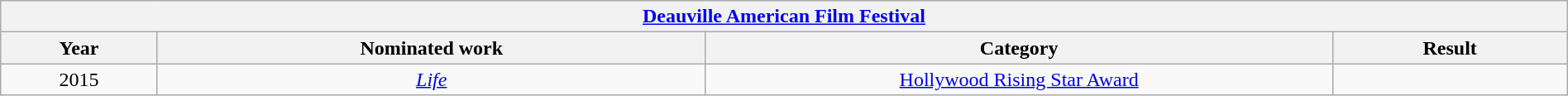<table width="100%" class="wikitable">
<tr>
<th colspan="4" align="center"><a href='#'>Deauville American Film Festival</a></th>
</tr>
<tr>
<th width="10%">Year</th>
<th width="35%">Nominated work</th>
<th width="40%">Category</th>
<th width="15%">Result</th>
</tr>
<tr>
<td rowspan=2 style="text-align:center;">2015</td>
<td rowspan=2 style="text-align:center;"><em><a href='#'>Life</a></em></td>
<td rowspan=2 style="text-align:center;"><a href='#'>Hollywood Rising Star Award</a></td>
<td></td>
</tr>
</table>
